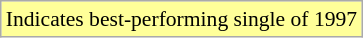<table class="wikitable" style="font-size:90%;">
<tr>
<td style="background-color:#FFFF99"> Indicates best-performing single of 1997</td>
</tr>
</table>
